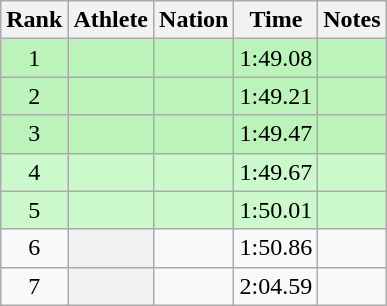<table class="wikitable plainrowheaders sortable" style="text-align:center;">
<tr>
<th scope=col>Rank</th>
<th scope=col>Athlete</th>
<th scope=col>Nation</th>
<th scope=col>Time</th>
<th scope=col>Notes</th>
</tr>
<tr bgcolor=#bbf3bb>
<td>1</td>
<th scope=row style="background:#bbf3bb; text-align:left;"></th>
<td align=left></td>
<td>1:49.08</td>
<td></td>
</tr>
<tr bgcolor=#bbf3bb>
<td>2</td>
<th scope=row style="background:#bbf3bb; text-align:left;"></th>
<td align=left></td>
<td>1:49.21</td>
<td></td>
</tr>
<tr bgcolor=#bbf3bb>
<td>3</td>
<th scope=row style="background:#bbf3bb; text-align:left;"></th>
<td align=left></td>
<td>1:49.47</td>
<td></td>
</tr>
<tr bgcolor=#ccf9cc>
<td>4</td>
<th scope=row style="background:#ccf9cc; text-align:left;"></th>
<td align=left></td>
<td>1:49.67</td>
<td></td>
</tr>
<tr bgcolor=#ccf9cc>
<td>5</td>
<th scope=row style="background:#ccf9cc; text-align:left;"></th>
<td align=left></td>
<td>1:50.01</td>
<td></td>
</tr>
<tr>
<td>6</td>
<th scope=row style=text-align:left;></th>
<td align=left></td>
<td>1:50.86</td>
<td></td>
</tr>
<tr>
<td>7</td>
<th scope=row style=text-align:left;></th>
<td align=left></td>
<td>2:04.59</td>
<td></td>
</tr>
</table>
